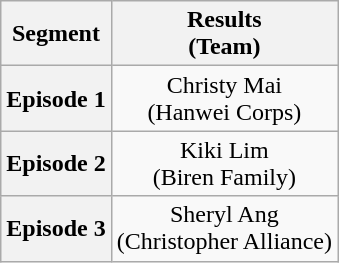<table class= "wikitable plainrowheaders" style="text-align: center;">
<tr>
<th>Segment</th>
<th>Results <br> (Team)</th>
</tr>
<tr>
<th>Episode 1</th>
<td>Christy Mai<br>(Hanwei Corps)</td>
</tr>
<tr>
<th>Episode 2</th>
<td>Kiki Lim<br>(Biren Family)</td>
</tr>
<tr>
<th>Episode 3</th>
<td>Sheryl Ang<br>(Christopher Alliance)</td>
</tr>
</table>
